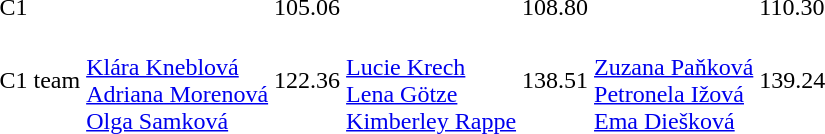<table>
<tr>
<td>C1</td>
<td></td>
<td>105.06</td>
<td></td>
<td>108.80</td>
<td></td>
<td>110.30</td>
</tr>
<tr>
<td>C1 team</td>
<td><br><a href='#'>Klára Kneblová</a><br><a href='#'>Adriana Morenová</a><br><a href='#'>Olga Samková</a></td>
<td>122.36</td>
<td><br><a href='#'>Lucie Krech</a><br><a href='#'>Lena Götze</a><br><a href='#'>Kimberley Rappe</a></td>
<td>138.51</td>
<td><br><a href='#'>Zuzana Paňková</a><br><a href='#'>Petronela Ižová</a><br><a href='#'>Ema Diešková</a></td>
<td>139.24</td>
</tr>
</table>
